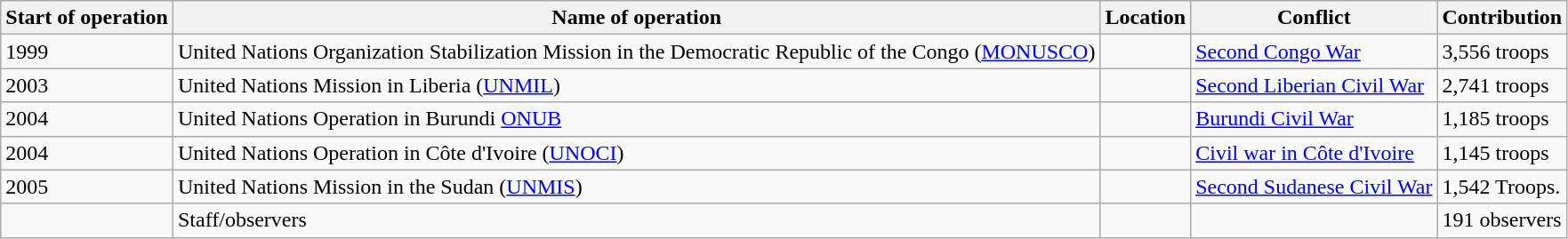<table class="wikitable">
<tr>
<th scope="col">Start of operation</th>
<th scope="col">Name of operation</th>
<th scope="col">Location</th>
<th scope="col">Conflict</th>
<th scope="col">Contribution</th>
</tr>
<tr>
<td>1999</td>
<td>United Nations Organization Stabilization Mission in the Democratic Republic of the Congo (<a href='#'>MONUSCO</a>)</td>
<td></td>
<td><a href='#'>Second Congo War</a></td>
<td>3,556 troops</td>
</tr>
<tr>
<td>2003</td>
<td>United Nations Mission in Liberia (<a href='#'>UNMIL</a>)</td>
<td></td>
<td><a href='#'>Second Liberian Civil War</a></td>
<td>2,741 troops</td>
</tr>
<tr>
<td>2004</td>
<td>United Nations Operation in Burundi <a href='#'>ONUB</a></td>
<td></td>
<td><a href='#'>Burundi Civil War</a></td>
<td>1,185 troops</td>
</tr>
<tr>
<td>2004</td>
<td>United Nations Operation in Côte d'Ivoire (<a href='#'>UNOCI</a>)</td>
<td></td>
<td><a href='#'>Civil war in Côte d'Ivoire</a></td>
<td>1,145 troops</td>
</tr>
<tr>
<td>2005</td>
<td>United Nations Mission in the Sudan (<a href='#'>UNMIS</a>)</td>
<td></td>
<td><a href='#'>Second Sudanese Civil War</a></td>
<td>1,542 Troops.</td>
</tr>
<tr>
<td></td>
<td>Staff/observers</td>
<td></td>
<td></td>
<td>191 observers</td>
</tr>
</table>
